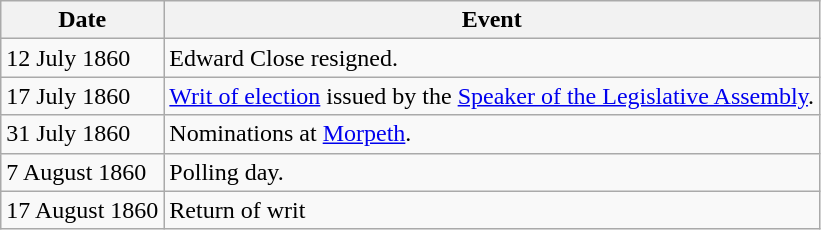<table class="wikitable">
<tr>
<th>Date</th>
<th>Event</th>
</tr>
<tr>
<td>12 July 1860</td>
<td>Edward Close resigned.</td>
</tr>
<tr>
<td>17 July 1860</td>
<td><a href='#'>Writ of election</a> issued by the <a href='#'>Speaker of the Legislative Assembly</a>.</td>
</tr>
<tr>
<td>31 July 1860</td>
<td>Nominations at <a href='#'>Morpeth</a>.</td>
</tr>
<tr>
<td>7 August 1860</td>
<td>Polling day.</td>
</tr>
<tr>
<td>17 August 1860</td>
<td>Return of writ</td>
</tr>
</table>
